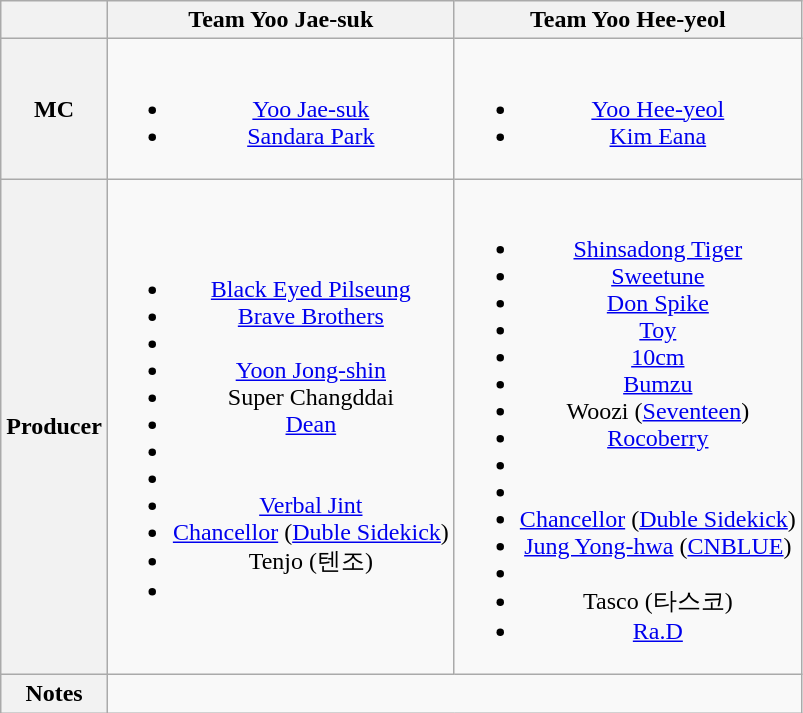<table class="wikitable collapsible collapsed" style="text-align:center;">
<tr>
<th></th>
<th>Team Yoo Jae-suk</th>
<th>Team Yoo Hee-yeol</th>
</tr>
<tr>
<th>MC</th>
<td><br><ul><li><a href='#'>Yoo Jae-suk</a></li><li><a href='#'>Sandara Park</a></li></ul></td>
<td><br><ul><li><a href='#'>Yoo Hee-yeol</a></li><li><a href='#'>Kim Eana</a></li></ul></td>
</tr>
<tr>
<th>Producer</th>
<td><br><ul><li><a href='#'>Black Eyed Pilseung</a> </li><li><a href='#'>Brave Brothers</a> </li><li> </li><li><a href='#'>Yoon Jong-shin</a> </li><li>Super Changddai </li><li><a href='#'>Dean</a> </li><li> </li><li> </li><li><a href='#'>Verbal Jint</a> </li><li><a href='#'>Chancellor</a> (<a href='#'>Duble Sidekick</a>) </li><li>Tenjo (텐조) </li><li> </li></ul></td>
<td><br><ul><li><a href='#'>Shinsadong Tiger</a> </li><li><a href='#'>Sweetune</a> </li><li><a href='#'>Don Spike</a>  </li><li><a href='#'>Toy</a> </li><li><a href='#'>10cm</a> </li><li><a href='#'>Bumzu</a> </li><li>Woozi (<a href='#'>Seventeen</a>) </li><li><a href='#'>Rocoberry</a> </li><li> </li><li> </li><li><a href='#'>Chancellor</a> (<a href='#'>Duble Sidekick</a>) </li><li><a href='#'>Jung Yong-hwa</a> (<a href='#'>CNBLUE</a>) </li><li> </li><li>Tasco (타스코) </li><li><a href='#'>Ra.D</a> </li></ul></td>
</tr>
<tr>
<th>Notes</th>
<td colspan="2"></td>
</tr>
</table>
